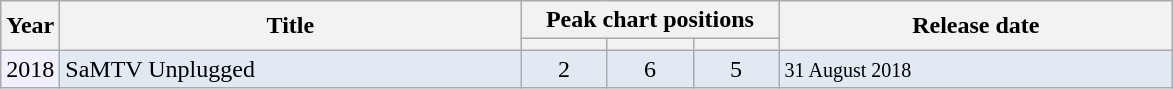<table class="wikitable">
<tr class="hintergrundfarbe8">
<th rowspan="2">Year</th>
<th width="300" rowspan="2">Title</th>
<th colspan="3">Peak chart positions</th>
<th width="255" rowspan="2">Release date</th>
</tr>
<tr class="hintergrundfarbe8">
<th width="50"></th>
<th width="50"></th>
<th width="50"></th>
</tr>
<tr bgcolor="#E1E9F3">
<td bgcolor="#f0f0ff">2018</td>
<td>SaMTV Unplugged</td>
<td align="center" >2</td>
<td align="center" >6</td>
<td align="center" >5</td>
<td><small>31 August 2018</small></td>
</tr>
</table>
